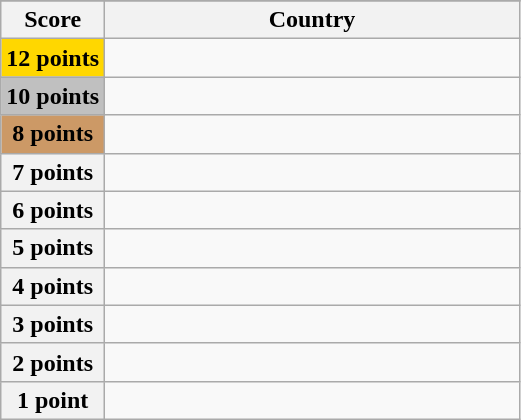<table class="wikitable">
<tr>
</tr>
<tr>
<th scope="col" width="20%">Score</th>
<th scope="col">Country</th>
</tr>
<tr>
<th scope="row" style="background:gold">12 points</th>
<td></td>
</tr>
<tr>
<th scope="row" style="background:silver">10 points</th>
<td></td>
</tr>
<tr>
<th scope="row" style="background:#CC9966">8 points</th>
<td></td>
</tr>
<tr>
<th scope="row">7 points</th>
<td></td>
</tr>
<tr>
<th scope="row">6 points</th>
<td></td>
</tr>
<tr>
<th scope="row">5 points</th>
<td></td>
</tr>
<tr>
<th scope="row">4 points</th>
<td></td>
</tr>
<tr>
<th scope="row">3 points</th>
<td></td>
</tr>
<tr>
<th scope="row">2 points</th>
<td></td>
</tr>
<tr>
<th scope="row">1 point</th>
<td></td>
</tr>
</table>
